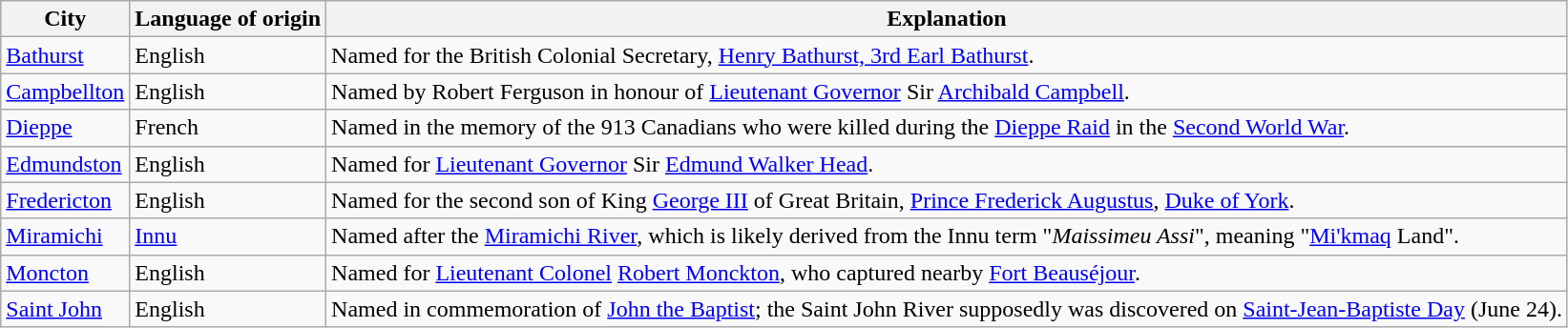<table class="wikitable sortable">
<tr>
<th>City</th>
<th>Language of origin</th>
<th>Explanation</th>
</tr>
<tr>
<td><a href='#'>Bathurst</a></td>
<td>English</td>
<td>Named for the British Colonial Secretary, <a href='#'>Henry Bathurst, 3rd Earl Bathurst</a>.</td>
</tr>
<tr>
<td><a href='#'>Campbellton</a></td>
<td>English</td>
<td>Named by Robert Ferguson in honour of <a href='#'>Lieutenant Governor</a> Sir <a href='#'>Archibald Campbell</a>.</td>
</tr>
<tr>
<td><a href='#'>Dieppe</a></td>
<td>French</td>
<td>Named in the memory of the 913 Canadians who were killed during the <a href='#'>Dieppe Raid</a> in the <a href='#'>Second World War</a>.</td>
</tr>
<tr>
<td><a href='#'>Edmundston</a></td>
<td>English</td>
<td>Named for <a href='#'>Lieutenant Governor</a> Sir <a href='#'>Edmund Walker Head</a>.</td>
</tr>
<tr>
<td><a href='#'>Fredericton</a></td>
<td>English</td>
<td>Named for the second son of King <a href='#'>George III</a> of Great Britain, <a href='#'>Prince Frederick Augustus</a>, <a href='#'>Duke of York</a>.</td>
</tr>
<tr>
<td><a href='#'>Miramichi</a></td>
<td><a href='#'>Innu</a></td>
<td>Named after the <a href='#'>Miramichi River</a>, which is likely derived from the Innu term "<em>Maissimeu Assi</em>", meaning "<a href='#'>Mi'kmaq</a> Land".</td>
</tr>
<tr>
<td><a href='#'>Moncton</a></td>
<td>English</td>
<td>Named for <a href='#'>Lieutenant Colonel</a> <a href='#'>Robert Monckton</a>, who captured nearby <a href='#'>Fort Beauséjour</a>.</td>
</tr>
<tr>
<td><a href='#'>Saint John</a></td>
<td>English</td>
<td>Named in commemoration of <a href='#'>John the Baptist</a>; the Saint John River supposedly was discovered on <a href='#'>Saint-Jean-Baptiste Day</a> (June 24).</td>
</tr>
</table>
